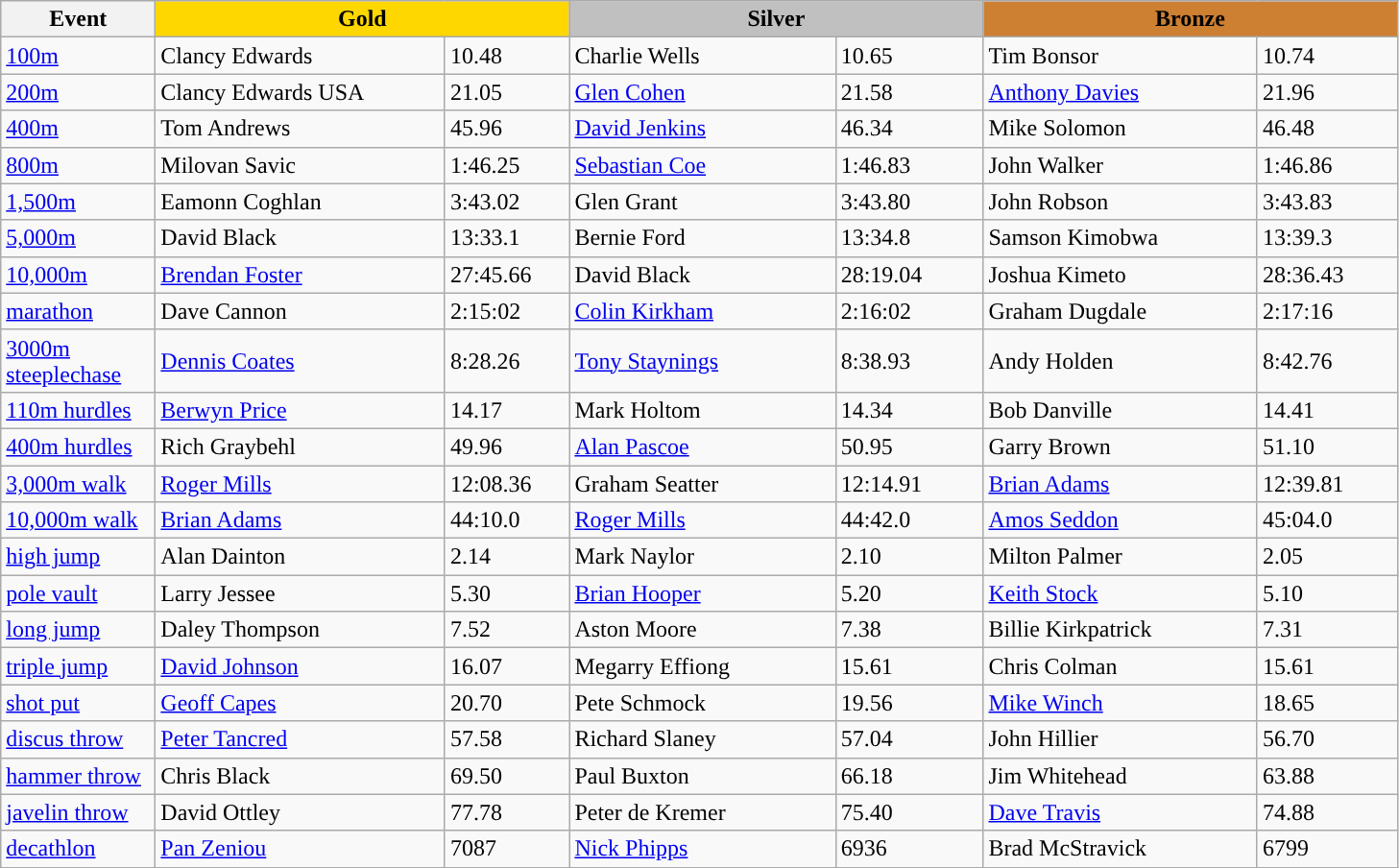<table class="wikitable" style="text-align:left">
<tr>
<th width=100>Event</th>
<th colspan="2" width="280" style="background:gold;">Gold</th>
<th colspan="2" width="280" style="background:silver;">Silver</th>
<th colspan="2" width="280" style="background:#CD7F32;">Bronze</th>
</tr>
<tr>
<td><a href='#'>100m</a></td>
<td> Clancy Edwards</td>
<td>10.48</td>
<td> Charlie Wells</td>
<td>10.65</td>
<td>Tim Bonsor</td>
<td>10.74</td>
</tr>
<tr>
<td><a href='#'>200m</a></td>
<td>Clancy Edwards USA</td>
<td>21.05</td>
<td><a href='#'>Glen Cohen</a></td>
<td>21.58</td>
<td> <a href='#'>Anthony Davies</a></td>
<td>21.96</td>
</tr>
<tr>
<td><a href='#'>400m</a></td>
<td> Tom Andrews</td>
<td>45.96</td>
<td> <a href='#'>David Jenkins</a></td>
<td>46.34</td>
<td> Mike Solomon</td>
<td>46.48</td>
</tr>
<tr>
<td><a href='#'>800m</a></td>
<td> Milovan Savic</td>
<td>1:46.25</td>
<td><a href='#'>Sebastian Coe</a></td>
<td>1:46.83</td>
<td> John Walker</td>
<td>1:46.86</td>
</tr>
<tr>
<td><a href='#'>1,500m</a></td>
<td> Eamonn Coghlan</td>
<td>3:43.02</td>
<td>Glen Grant</td>
<td>3:43.80</td>
<td> John Robson</td>
<td>3:43.83</td>
</tr>
<tr>
<td><a href='#'>5,000m</a></td>
<td>David Black</td>
<td>13:33.1</td>
<td>Bernie Ford</td>
<td>13:34.8</td>
<td> Samson Kimobwa</td>
<td>13:39.3</td>
</tr>
<tr>
<td><a href='#'>10,000m</a></td>
<td><a href='#'>Brendan Foster</a></td>
<td>27:45.66</td>
<td>David Black</td>
<td>28:19.04</td>
<td> Joshua Kimeto</td>
<td>28:36.43</td>
</tr>
<tr>
<td><a href='#'>marathon</a></td>
<td>Dave Cannon</td>
<td>2:15:02</td>
<td><a href='#'>Colin Kirkham</a></td>
<td>2:16:02</td>
<td>Graham Dugdale</td>
<td>2:17:16</td>
</tr>
<tr>
<td><a href='#'>3000m steeplechase</a></td>
<td><a href='#'>Dennis Coates</a></td>
<td>8:28.26</td>
<td><a href='#'>Tony Staynings</a></td>
<td>8:38.93</td>
<td>Andy Holden</td>
<td>8:42.76</td>
</tr>
<tr>
<td><a href='#'>110m hurdles</a></td>
<td> <a href='#'>Berwyn Price</a></td>
<td>14.17</td>
<td>Mark Holtom</td>
<td>14.34</td>
<td>Bob Danville</td>
<td>14.41</td>
</tr>
<tr>
<td><a href='#'>400m hurdles</a></td>
<td> Rich Graybehl</td>
<td>49.96</td>
<td><a href='#'>Alan Pascoe</a></td>
<td>50.95</td>
<td> Garry Brown</td>
<td>51.10</td>
</tr>
<tr>
<td><a href='#'>3,000m walk</a></td>
<td><a href='#'>Roger Mills</a></td>
<td>12:08.36</td>
<td> Graham Seatter</td>
<td>12:14.91</td>
<td><a href='#'>Brian Adams</a></td>
<td>12:39.81</td>
</tr>
<tr>
<td><a href='#'>10,000m walk</a></td>
<td><a href='#'>Brian Adams</a></td>
<td>44:10.0</td>
<td><a href='#'>Roger Mills</a></td>
<td>44:42.0</td>
<td><a href='#'>Amos Seddon</a></td>
<td>45:04.0</td>
</tr>
<tr>
<td><a href='#'>high jump</a></td>
<td>Alan Dainton</td>
<td>2.14</td>
<td>Mark Naylor</td>
<td>2.10</td>
<td>Milton Palmer</td>
<td>2.05</td>
</tr>
<tr>
<td><a href='#'>pole vault</a></td>
<td> Larry Jessee</td>
<td>5.30</td>
<td><a href='#'>Brian Hooper</a></td>
<td>5.20</td>
<td><a href='#'>Keith Stock</a></td>
<td>5.10</td>
</tr>
<tr>
<td><a href='#'>long jump</a></td>
<td>Daley Thompson</td>
<td>7.52</td>
<td>Aston Moore</td>
<td>7.38</td>
<td>Billie Kirkpatrick</td>
<td>7.31</td>
</tr>
<tr>
<td><a href='#'>triple jump</a></td>
<td><a href='#'>David Johnson</a></td>
<td>16.07</td>
<td>Megarry Effiong</td>
<td>15.61</td>
<td>Chris Colman</td>
<td>15.61</td>
</tr>
<tr>
<td><a href='#'>shot put</a></td>
<td><a href='#'>Geoff Capes</a></td>
<td>20.70</td>
<td> Pete Schmock</td>
<td>19.56</td>
<td><a href='#'>Mike Winch</a></td>
<td>18.65</td>
</tr>
<tr>
<td><a href='#'>discus throw</a></td>
<td><a href='#'>Peter Tancred</a></td>
<td>57.58</td>
<td>Richard Slaney</td>
<td>57.04</td>
<td>John Hillier</td>
<td>56.70</td>
</tr>
<tr>
<td><a href='#'>hammer throw</a></td>
<td> Chris Black</td>
<td>69.50</td>
<td> Paul Buxton</td>
<td>66.18</td>
<td>Jim Whitehead</td>
<td>63.88</td>
</tr>
<tr>
<td><a href='#'>javelin throw</a></td>
<td>David Ottley</td>
<td>77.78</td>
<td>Peter de Kremer</td>
<td>75.40</td>
<td><a href='#'>Dave Travis</a></td>
<td>74.88</td>
</tr>
<tr>
<td><a href='#'>decathlon</a></td>
<td><a href='#'>Pan Zeniou</a></td>
<td>7087</td>
<td><a href='#'>Nick Phipps</a></td>
<td>6936</td>
<td> Brad McStravick</td>
<td>6799</td>
</tr>
</table>
